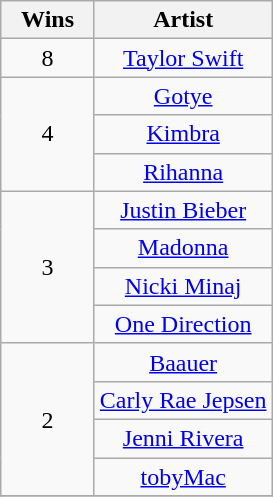<table class="wikitable" rowspan="2" style="text-align:center;">
<tr>
<th scope="col" style="width:55px;">Wins</th>
<th scope="col" style="text-align:center;">Artist</th>
</tr>
<tr>
<td style="text-align:center">8</td>
<td><a href='#'>Taylor Swift</a></td>
</tr>
<tr>
<td rowspan="3" style="text-align:center">4</td>
<td><a href='#'>Gotye</a></td>
</tr>
<tr>
<td><a href='#'>Kimbra</a></td>
</tr>
<tr>
<td><a href='#'>Rihanna</a></td>
</tr>
<tr>
<td rowspan="4" style="text-align:center">3</td>
<td><a href='#'>Justin Bieber</a></td>
</tr>
<tr>
<td><a href='#'>Madonna</a></td>
</tr>
<tr>
<td><a href='#'>Nicki Minaj</a></td>
</tr>
<tr>
<td><a href='#'>One Direction</a></td>
</tr>
<tr>
<td rowspan="4" style="text-align:center">2</td>
<td><a href='#'>Baauer</a></td>
</tr>
<tr>
<td><a href='#'>Carly Rae Jepsen</a></td>
</tr>
<tr>
<td><a href='#'>Jenni Rivera</a></td>
</tr>
<tr>
<td><a href='#'>tobyMac</a></td>
</tr>
<tr>
</tr>
</table>
